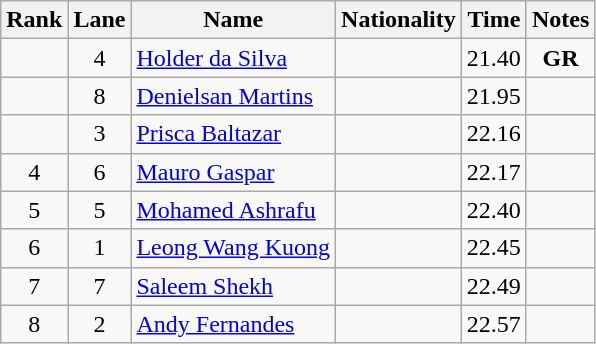<table class="wikitable sortable" style="text-align:center">
<tr>
<th>Rank</th>
<th>Lane</th>
<th>Name</th>
<th>Nationality</th>
<th>Time</th>
<th>Notes</th>
</tr>
<tr>
<td></td>
<td>4</td>
<td align=left><a href='#'>Holder da Silva</a></td>
<td align=left></td>
<td>21.40</td>
<td><strong>GR</strong></td>
</tr>
<tr>
<td></td>
<td>8</td>
<td align=left><a href='#'>Denielsan Martins</a></td>
<td align=left></td>
<td>21.95</td>
<td></td>
</tr>
<tr>
<td></td>
<td>3</td>
<td align=left><a href='#'>Prisca Baltazar</a></td>
<td align=left></td>
<td>22.16</td>
<td></td>
</tr>
<tr>
<td>4</td>
<td>6</td>
<td align=left><a href='#'>Mauro Gaspar</a></td>
<td align=left></td>
<td>22.17</td>
<td></td>
</tr>
<tr>
<td>5</td>
<td>5</td>
<td align=left><a href='#'>Mohamed Ashrafu</a></td>
<td align=left></td>
<td>22.40</td>
<td></td>
</tr>
<tr>
<td>6</td>
<td>1</td>
<td align=left><a href='#'>Leong Wang Kuong</a></td>
<td align=left></td>
<td>22.45</td>
<td></td>
</tr>
<tr>
<td>7</td>
<td>7</td>
<td align=left><a href='#'>Saleem Shekh</a></td>
<td align=left></td>
<td>22.49</td>
<td></td>
</tr>
<tr>
<td>8</td>
<td>2</td>
<td align=left><a href='#'>Andy Fernandes</a></td>
<td align=left></td>
<td>22.57</td>
<td></td>
</tr>
</table>
